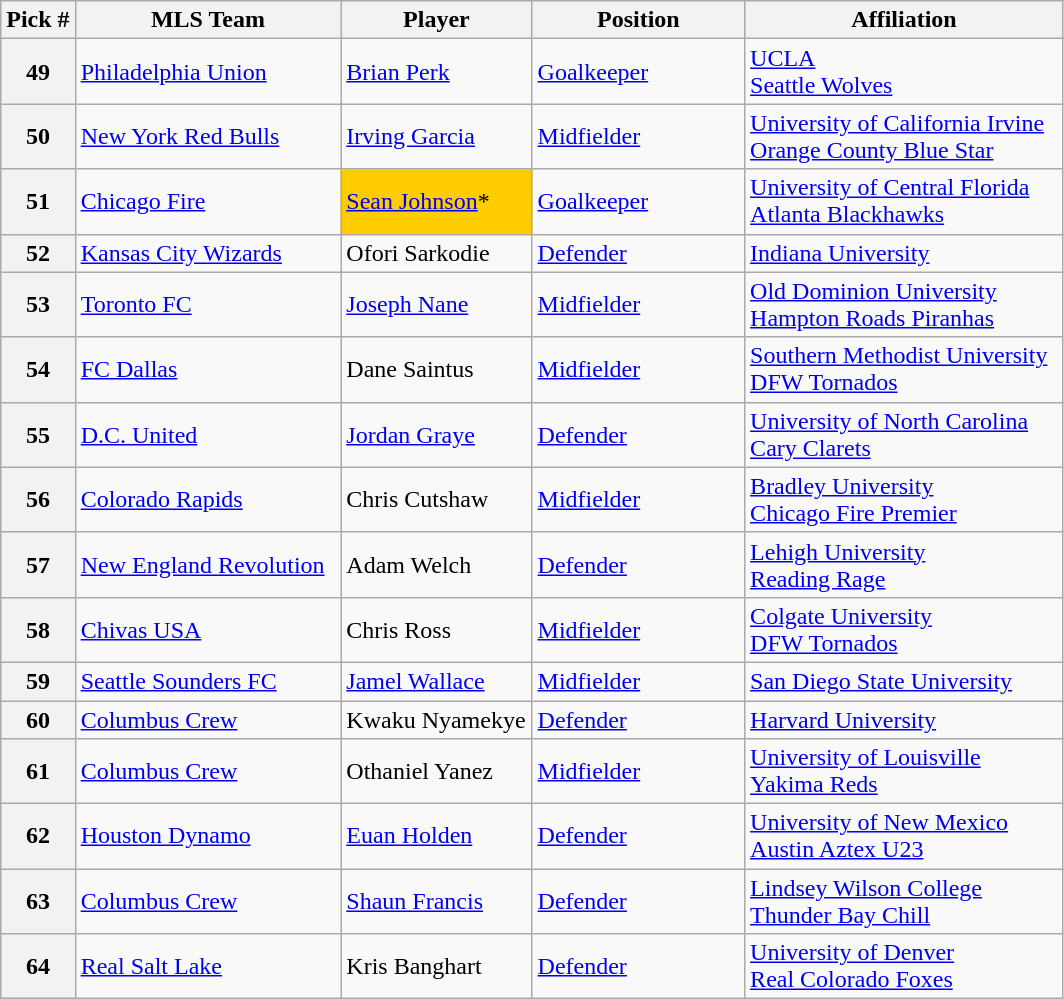<table class="wikitable sortable">
<tr>
<th width=7%>Pick #</th>
<th width=25%>MLS Team</th>
<th width=18%>Player</th>
<th width=20%>Position</th>
<th>Affiliation</th>
</tr>
<tr>
<th>49</th>
<td><a href='#'>Philadelphia Union</a></td>
<td> <a href='#'>Brian Perk</a></td>
<td><a href='#'>Goalkeeper</a></td>
<td><a href='#'>UCLA</a><br><a href='#'>Seattle Wolves</a></td>
</tr>
<tr>
<th>50</th>
<td><a href='#'>New York Red Bulls</a></td>
<td> <a href='#'>Irving Garcia</a></td>
<td><a href='#'>Midfielder</a></td>
<td><a href='#'>University of California Irvine</a><br><a href='#'>Orange County Blue Star</a></td>
</tr>
<tr>
<th>51</th>
<td><a href='#'>Chicago Fire</a></td>
<td style="background:#FFCC00"> <a href='#'>Sean Johnson</a>*</td>
<td><a href='#'>Goalkeeper</a></td>
<td><a href='#'>University of Central Florida</a><br><a href='#'>Atlanta Blackhawks</a></td>
</tr>
<tr>
<th>52</th>
<td><a href='#'>Kansas City Wizards</a></td>
<td> Ofori Sarkodie</td>
<td><a href='#'>Defender</a></td>
<td><a href='#'>Indiana University</a></td>
</tr>
<tr>
<th>53</th>
<td><a href='#'>Toronto FC</a></td>
<td> <a href='#'>Joseph Nane</a></td>
<td><a href='#'>Midfielder</a></td>
<td><a href='#'>Old Dominion University</a><br><a href='#'>Hampton Roads Piranhas</a></td>
</tr>
<tr>
<th>54</th>
<td><a href='#'>FC Dallas</a></td>
<td> Dane Saintus</td>
<td><a href='#'>Midfielder</a></td>
<td><a href='#'>Southern Methodist University</a><br><a href='#'>DFW Tornados</a></td>
</tr>
<tr>
<th>55</th>
<td><a href='#'>D.C. United</a></td>
<td> <a href='#'>Jordan Graye</a></td>
<td><a href='#'>Defender</a></td>
<td><a href='#'>University of North Carolina</a><br><a href='#'>Cary Clarets</a></td>
</tr>
<tr>
<th>56</th>
<td><a href='#'>Colorado Rapids</a></td>
<td> Chris Cutshaw</td>
<td><a href='#'>Midfielder</a></td>
<td><a href='#'>Bradley University</a><br><a href='#'>Chicago Fire Premier</a></td>
</tr>
<tr>
<th>57</th>
<td><a href='#'>New England Revolution</a></td>
<td> Adam Welch</td>
<td><a href='#'>Defender</a></td>
<td><a href='#'>Lehigh University</a><br><a href='#'>Reading Rage</a></td>
</tr>
<tr>
<th>58</th>
<td><a href='#'>Chivas USA</a></td>
<td> Chris Ross</td>
<td><a href='#'>Midfielder</a></td>
<td><a href='#'>Colgate University</a><br><a href='#'>DFW Tornados</a></td>
</tr>
<tr>
<th>59</th>
<td><a href='#'>Seattle Sounders FC</a></td>
<td> <a href='#'>Jamel Wallace</a></td>
<td><a href='#'>Midfielder</a></td>
<td><a href='#'>San Diego State University</a></td>
</tr>
<tr>
<th>60</th>
<td><a href='#'>Columbus Crew</a></td>
<td> Kwaku Nyamekye</td>
<td><a href='#'>Defender</a></td>
<td><a href='#'>Harvard University</a></td>
</tr>
<tr>
<th>61</th>
<td><a href='#'>Columbus Crew</a></td>
<td> Othaniel Yanez</td>
<td><a href='#'>Midfielder</a></td>
<td><a href='#'>University of Louisville</a><br><a href='#'>Yakima Reds</a></td>
</tr>
<tr>
<th>62</th>
<td><a href='#'>Houston Dynamo</a></td>
<td> <a href='#'>Euan Holden</a></td>
<td><a href='#'>Defender</a></td>
<td><a href='#'>University of New Mexico</a><br><a href='#'>Austin Aztex U23</a></td>
</tr>
<tr>
<th>63</th>
<td><a href='#'>Columbus Crew</a></td>
<td> <a href='#'>Shaun Francis</a></td>
<td><a href='#'>Defender</a></td>
<td><a href='#'>Lindsey Wilson College</a><br><a href='#'>Thunder Bay Chill</a></td>
</tr>
<tr>
<th>64</th>
<td><a href='#'>Real Salt Lake</a></td>
<td> Kris Banghart</td>
<td><a href='#'>Defender</a></td>
<td><a href='#'>University of Denver</a><br><a href='#'>Real Colorado Foxes</a></td>
</tr>
</table>
